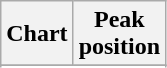<table class="wikitable plainrowheaders sortable">
<tr>
<th scope="col">Chart</th>
<th scope="col">Peak<br>position</th>
</tr>
<tr>
</tr>
<tr>
</tr>
<tr>
</tr>
<tr>
</tr>
<tr>
</tr>
<tr>
</tr>
<tr>
</tr>
<tr>
</tr>
<tr>
</tr>
<tr>
</tr>
<tr>
</tr>
</table>
